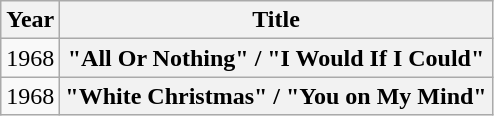<table class="wikitable plainrowheaders" style="text-align:center;" border="1">
<tr>
<th>Year</th>
<th>Title</th>
</tr>
<tr>
<td>1968</td>
<th scope="row">"All Or Nothing" / "I Would If I Could"</th>
</tr>
<tr>
<td>1968</td>
<th scope="row">"White Christmas" / "You on My Mind"</th>
</tr>
</table>
